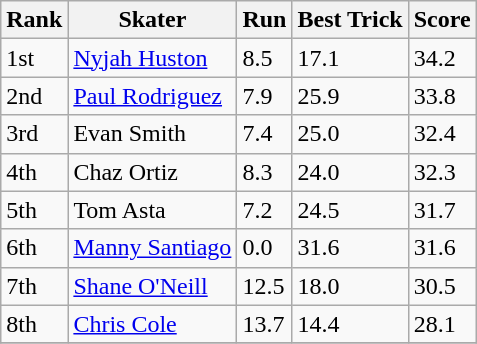<table class="wikitable">
<tr>
<th>Rank</th>
<th>Skater</th>
<th>Run</th>
<th>Best Trick</th>
<th>Score</th>
</tr>
<tr>
<td>1st</td>
<td><a href='#'>Nyjah Huston</a></td>
<td>8.5</td>
<td>17.1</td>
<td>34.2</td>
</tr>
<tr>
<td>2nd</td>
<td><a href='#'>Paul Rodriguez</a></td>
<td>7.9</td>
<td>25.9</td>
<td>33.8</td>
</tr>
<tr>
<td>3rd</td>
<td>Evan Smith</td>
<td>7.4</td>
<td>25.0</td>
<td>32.4</td>
</tr>
<tr>
<td>4th</td>
<td>Chaz Ortiz</td>
<td>8.3</td>
<td>24.0</td>
<td>32.3</td>
</tr>
<tr>
<td>5th</td>
<td>Tom Asta</td>
<td>7.2</td>
<td>24.5</td>
<td>31.7</td>
</tr>
<tr>
<td>6th</td>
<td><a href='#'>Manny Santiago</a></td>
<td>0.0</td>
<td>31.6</td>
<td>31.6</td>
</tr>
<tr>
<td>7th</td>
<td><a href='#'>Shane O'Neill</a></td>
<td>12.5</td>
<td>18.0</td>
<td>30.5</td>
</tr>
<tr>
<td>8th</td>
<td><a href='#'>Chris Cole</a></td>
<td>13.7</td>
<td>14.4</td>
<td>28.1</td>
</tr>
<tr>
</tr>
</table>
